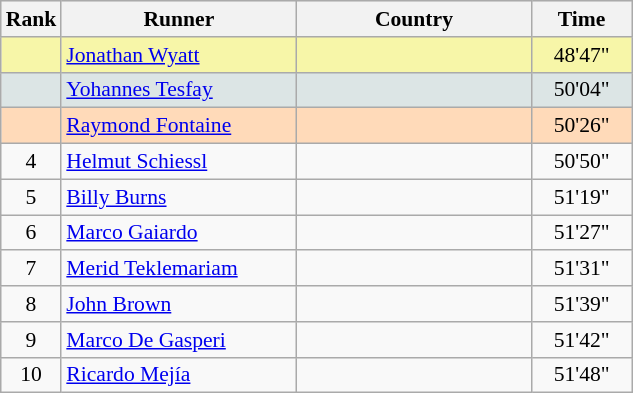<table class="wikitable" style="text-align:center; font-size: 90%; border: gray solid 1px;border-collapse:collapse;">
<tr bgcolor="#E4E4E4">
<th style="border-bottom:1px solid #AAAAAA" width=10>Rank</th>
<th style="border-bottom:1px solid #AAAAAA" width=150>Runner</th>
<th style="border-bottom:1px solid #AAAAAA" width=150>Country</th>
<th style="border-bottom:1px solid #AAAAAA" width=60>Time</th>
</tr>
<tr bgcolor=F7F6A8>
<td></td>
<td align=left><a href='#'>Jonathan Wyatt</a></td>
<td align=left></td>
<td>48'47"</td>
</tr>
<tr bgcolor=DCE5E5>
<td></td>
<td align=left><a href='#'>Yohannes Tesfay</a></td>
<td align=left></td>
<td>50'04"</td>
</tr>
<tr bgcolor=FFDAB9>
<td></td>
<td align=left><a href='#'>Raymond Fontaine</a></td>
<td align=left></td>
<td>50'26"</td>
</tr>
<tr>
<td>4</td>
<td align=left><a href='#'>Helmut Schiessl</a></td>
<td align=left></td>
<td>50'50"</td>
</tr>
<tr>
<td>5</td>
<td align=left><a href='#'>Billy Burns</a></td>
<td align=left></td>
<td>51'19"</td>
</tr>
<tr>
<td>6</td>
<td align=left><a href='#'>Marco Gaiardo</a></td>
<td align=left></td>
<td>51'27"</td>
</tr>
<tr>
<td>7</td>
<td align=left><a href='#'>Merid Teklemariam</a></td>
<td align=left></td>
<td>51'31"</td>
</tr>
<tr>
<td>8</td>
<td align=left><a href='#'>John Brown</a></td>
<td align=left></td>
<td>51'39"</td>
</tr>
<tr>
<td>9</td>
<td align=left><a href='#'>Marco De Gasperi</a></td>
<td align=left></td>
<td>51'42"</td>
</tr>
<tr>
<td>10</td>
<td align=left><a href='#'>Ricardo Mejía</a></td>
<td align=left></td>
<td>51'48"</td>
</tr>
</table>
